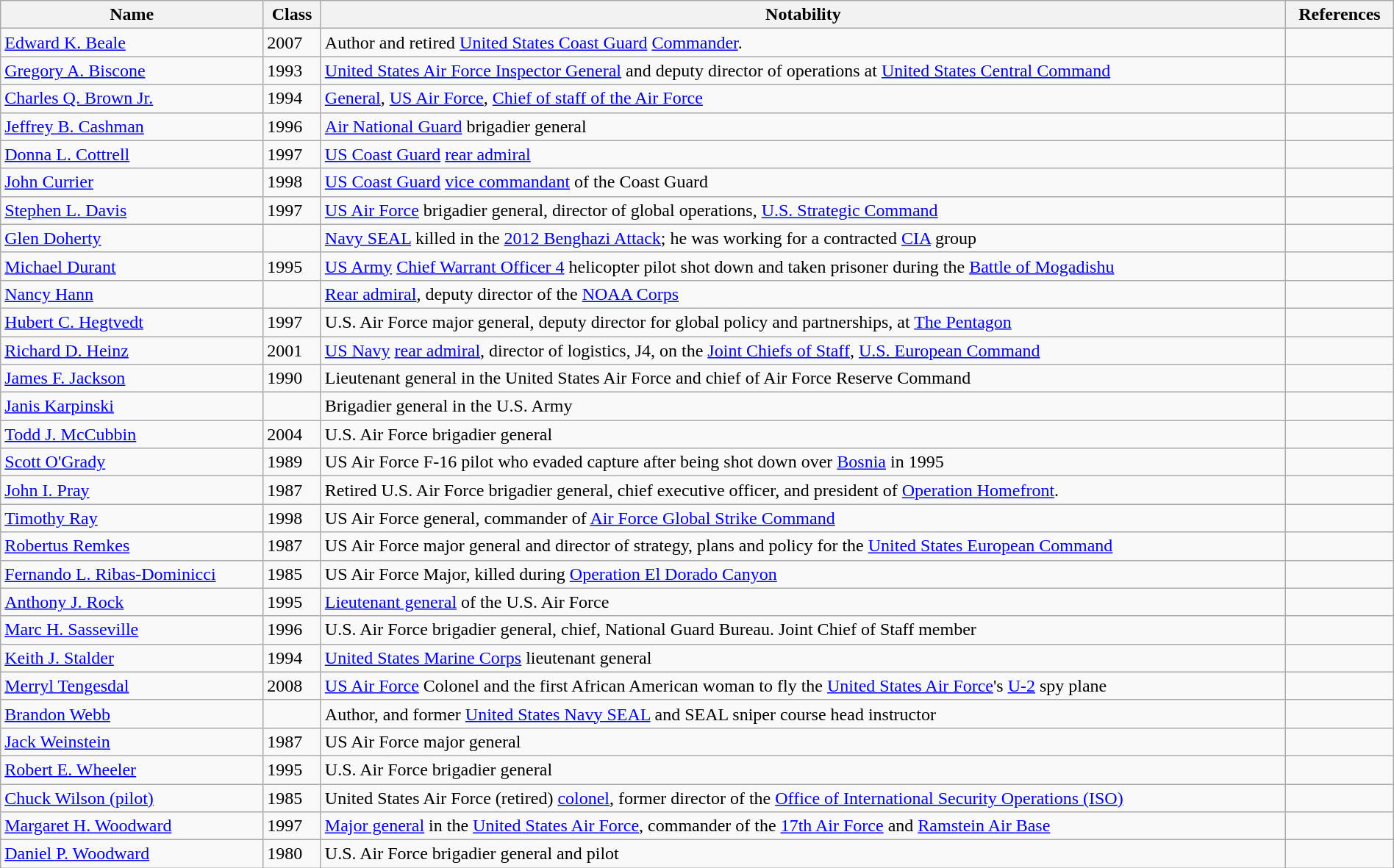<table class="wikitable sortable" style="width:100%;">
<tr>
<th>Name</th>
<th>Class</th>
<th>Notability</th>
<th>References</th>
</tr>
<tr>
<td><a href='#'>Edward K. Beale</a></td>
<td>2007</td>
<td>Author and retired <a href='#'>United States Coast Guard</a> <a href='#'>Commander</a>.</td>
<td></td>
</tr>
<tr>
<td><a href='#'>Gregory A. Biscone</a></td>
<td>1993</td>
<td><a href='#'>United States Air Force Inspector General</a> and deputy director of operations at <a href='#'>United States Central Command</a></td>
<td></td>
</tr>
<tr>
<td><a href='#'>Charles Q. Brown Jr.</a></td>
<td>1994</td>
<td><a href='#'>General</a>, <a href='#'>US Air Force</a>, <a href='#'>Chief of staff of the Air Force</a></td>
<td></td>
</tr>
<tr>
<td><a href='#'>Jeffrey B. Cashman</a></td>
<td>1996</td>
<td><a href='#'>Air National Guard</a> brigadier general</td>
<td></td>
</tr>
<tr>
<td><a href='#'>Donna L. Cottrell</a></td>
<td>1997</td>
<td><a href='#'>US Coast Guard</a> <a href='#'>rear admiral</a></td>
<td></td>
</tr>
<tr>
<td><a href='#'>John Currier</a></td>
<td>1998</td>
<td><a href='#'>US Coast Guard</a> <a href='#'>vice commandant</a> of the Coast Guard</td>
<td></td>
</tr>
<tr>
<td><a href='#'>Stephen L. Davis</a></td>
<td>1997</td>
<td><a href='#'>US Air Force</a> brigadier general, director of global operations, <a href='#'>U.S. Strategic Command</a></td>
<td></td>
</tr>
<tr>
<td><a href='#'>Glen Doherty</a></td>
<td></td>
<td><a href='#'>Navy SEAL</a> killed in the <a href='#'>2012 Benghazi Attack</a>; he was working for a contracted <a href='#'>CIA</a> group</td>
<td></td>
</tr>
<tr>
<td><a href='#'>Michael Durant</a></td>
<td>1995</td>
<td><a href='#'>US Army</a> <a href='#'>Chief Warrant Officer 4</a> helicopter pilot shot down and taken prisoner during the <a href='#'>Battle of Mogadishu</a></td>
<td></td>
</tr>
<tr>
<td><a href='#'>Nancy Hann</a></td>
<td></td>
<td><a href='#'>Rear admiral</a>, deputy director of the <a href='#'>NOAA Corps</a></td>
<td></td>
</tr>
<tr>
<td><a href='#'>Hubert C. Hegtvedt</a></td>
<td>1997</td>
<td>U.S. Air Force major general, deputy director for global policy and partnerships, at <a href='#'>The Pentagon</a></td>
<td></td>
</tr>
<tr>
<td><a href='#'>Richard D. Heinz</a></td>
<td>2001</td>
<td><a href='#'>US Navy</a> <a href='#'>rear admiral</a>, director of logistics, J4, on the <a href='#'>Joint Chiefs of Staff</a>, <a href='#'>U.S. European Command</a></td>
<td></td>
</tr>
<tr>
<td><a href='#'>James F. Jackson</a></td>
<td>1990</td>
<td>Lieutenant general in the United States Air Force and chief of Air Force Reserve Command</td>
<td></td>
</tr>
<tr>
<td><a href='#'>Janis Karpinski</a></td>
<td></td>
<td>Brigadier general in the U.S. Army</td>
<td></td>
</tr>
<tr>
<td><a href='#'>Todd J. McCubbin</a></td>
<td>2004</td>
<td>U.S. Air Force brigadier general</td>
<td></td>
</tr>
<tr>
<td><a href='#'>Scott O'Grady</a></td>
<td>1989</td>
<td>US Air Force F-16 pilot who evaded capture after being shot down over <a href='#'>Bosnia</a> in 1995</td>
<td></td>
</tr>
<tr>
<td><a href='#'>John I. Pray</a></td>
<td>1987</td>
<td>Retired U.S. Air Force brigadier general, chief executive officer, and president of <a href='#'>Operation Homefront</a>.</td>
<td></td>
</tr>
<tr>
<td><a href='#'>Timothy Ray</a></td>
<td>1998</td>
<td>US Air Force general, commander of <a href='#'>Air Force Global Strike Command</a></td>
<td></td>
</tr>
<tr>
<td><a href='#'>Robertus Remkes</a></td>
<td>1987</td>
<td>US Air Force major general and director of strategy, plans and policy for the <a href='#'>United States European Command</a></td>
<td></td>
</tr>
<tr>
<td><a href='#'>Fernando L. Ribas-Dominicci</a></td>
<td>1985</td>
<td>US Air Force Major, killed during <a href='#'>Operation El Dorado Canyon</a></td>
<td></td>
</tr>
<tr>
<td><a href='#'>Anthony J. Rock</a></td>
<td>1995</td>
<td><a href='#'>Lieutenant general</a> of the U.S. Air Force</td>
<td></td>
</tr>
<tr>
<td><a href='#'>Marc H. Sasseville</a></td>
<td>1996</td>
<td>U.S. Air Force brigadier general, chief, National Guard Bureau. Joint Chief of Staff member</td>
<td></td>
</tr>
<tr>
<td><a href='#'>Keith J. Stalder</a></td>
<td>1994</td>
<td><a href='#'>United States Marine Corps</a> lieutenant general</td>
<td></td>
</tr>
<tr>
<td><a href='#'>Merryl Tengesdal</a></td>
<td>2008</td>
<td><a href='#'>US Air Force</a> Colonel and the first African American woman to fly the <a href='#'>United States Air Force</a>'s <a href='#'>U-2</a> spy plane</td>
<td></td>
</tr>
<tr>
<td><a href='#'>Brandon Webb</a></td>
<td></td>
<td>Author, and former <a href='#'>United States Navy SEAL</a> and SEAL sniper course head instructor</td>
<td></td>
</tr>
<tr>
<td><a href='#'>Jack Weinstein</a></td>
<td>1987</td>
<td>US Air Force major general</td>
<td></td>
</tr>
<tr>
<td><a href='#'>Robert E. Wheeler</a></td>
<td>1995</td>
<td>U.S. Air Force brigadier general</td>
<td></td>
</tr>
<tr>
<td><a href='#'>Chuck Wilson (pilot)</a></td>
<td>1985</td>
<td>United States Air Force (retired) <a href='#'>colonel</a>, former director of the <a href='#'>Office of International Security Operations (ISO)</a></td>
<td></td>
</tr>
<tr>
<td><a href='#'>Margaret H. Woodward</a></td>
<td>1997</td>
<td><a href='#'>Major general</a> in the <a href='#'>United States Air Force</a>, commander of the <a href='#'>17th Air Force</a> and <a href='#'>Ramstein Air Base</a></td>
<td></td>
</tr>
<tr>
<td><a href='#'>Daniel P. Woodward</a></td>
<td>1980</td>
<td>U.S. Air Force brigadier general and pilot</td>
<td></td>
</tr>
</table>
